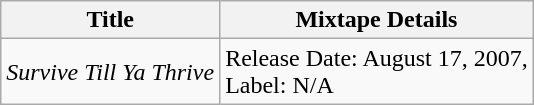<table class="wikitable">
<tr>
<th>Title</th>
<th>Mixtape Details</th>
</tr>
<tr>
<td><em>Survive Till Ya Thrive</em></td>
<td>Release Date: August 17, 2007,<br>Label: N/A</td>
</tr>
</table>
